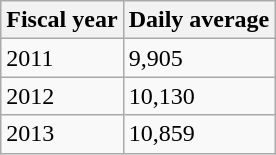<table class="wikitable">
<tr>
<th>Fiscal year</th>
<th>Daily average</th>
</tr>
<tr>
<td>2011</td>
<td>9,905</td>
</tr>
<tr>
<td>2012</td>
<td>10,130</td>
</tr>
<tr>
<td>2013</td>
<td>10,859</td>
</tr>
</table>
